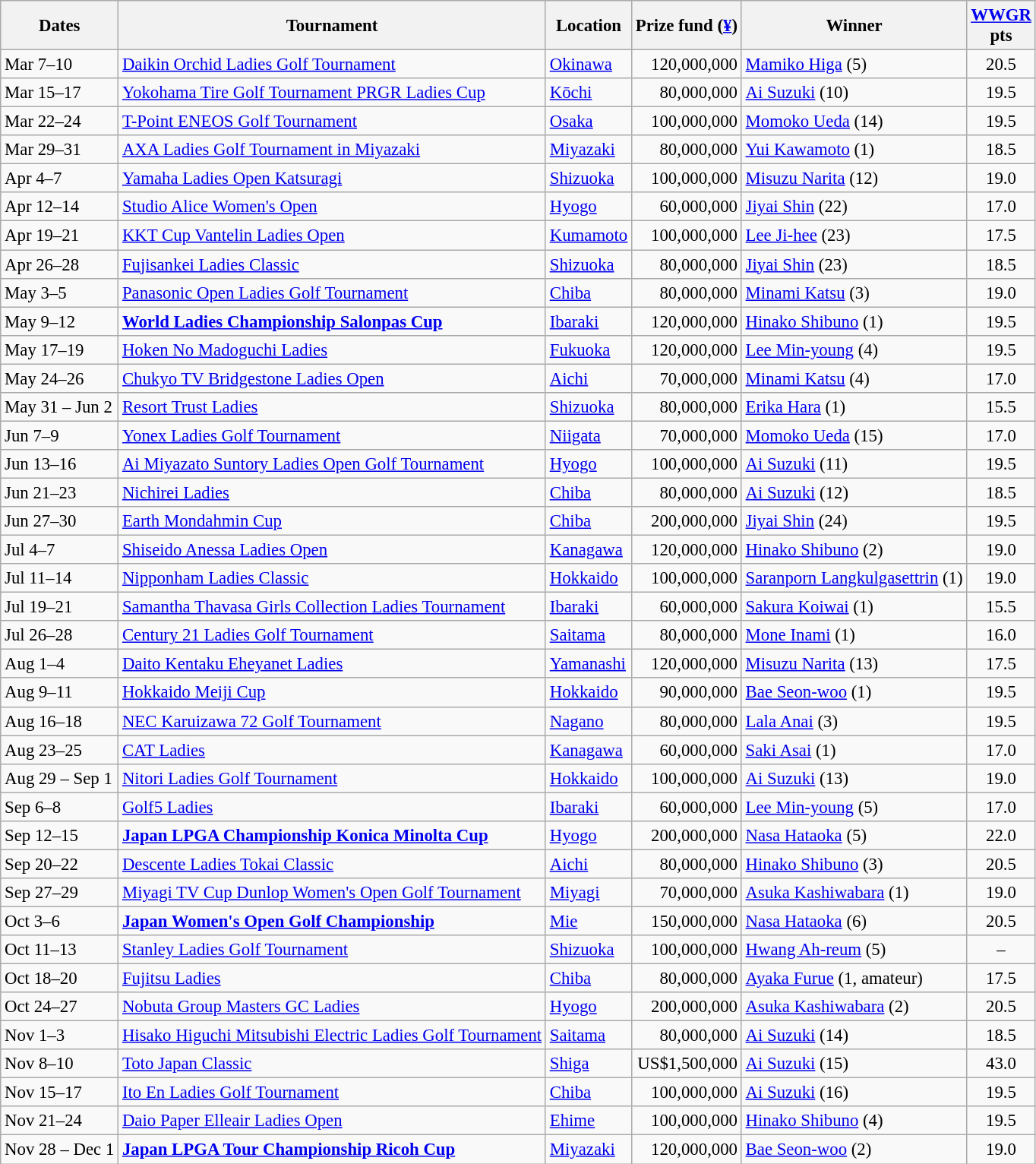<table class="wikitable sortable" style="font-size:95%;">
<tr>
<th>Dates</th>
<th>Tournament</th>
<th>Location</th>
<th>Prize fund (<a href='#'>¥</a>)</th>
<th>Winner</th>
<th><a href='#'>WWGR</a><br>pts</th>
</tr>
<tr>
<td>Mar 7–10</td>
<td><a href='#'>Daikin Orchid Ladies Golf Tournament</a></td>
<td><a href='#'>Okinawa</a></td>
<td align=right>120,000,000</td>
<td> <a href='#'>Mamiko Higa</a> (5)</td>
<td align=center>20.5</td>
</tr>
<tr>
<td>Mar 15–17</td>
<td><a href='#'>Yokohama Tire Golf Tournament PRGR Ladies Cup</a></td>
<td><a href='#'>Kōchi</a></td>
<td align=right>80,000,000</td>
<td> <a href='#'>Ai Suzuki</a> (10)</td>
<td align=center>19.5</td>
</tr>
<tr>
<td>Mar 22–24</td>
<td><a href='#'>T-Point ENEOS Golf Tournament</a></td>
<td><a href='#'>Osaka</a></td>
<td align=right>100,000,000</td>
<td> <a href='#'>Momoko Ueda</a> (14)</td>
<td align=center>19.5</td>
</tr>
<tr>
<td>Mar 29–31</td>
<td><a href='#'>AXA Ladies Golf Tournament in Miyazaki</a></td>
<td><a href='#'>Miyazaki</a></td>
<td align=right>80,000,000</td>
<td> <a href='#'>Yui Kawamoto</a> (1)</td>
<td align=center>18.5</td>
</tr>
<tr>
<td>Apr 4–7</td>
<td><a href='#'>Yamaha Ladies Open Katsuragi</a></td>
<td><a href='#'>Shizuoka</a></td>
<td align=right>100,000,000</td>
<td> <a href='#'>Misuzu Narita</a> (12)</td>
<td align=center>19.0</td>
</tr>
<tr>
<td>Apr 12–14</td>
<td><a href='#'>Studio Alice Women's Open</a></td>
<td><a href='#'>Hyogo</a></td>
<td align=right>60,000,000</td>
<td> <a href='#'>Jiyai Shin</a> (22)</td>
<td align=center>17.0</td>
</tr>
<tr>
<td>Apr 19–21</td>
<td><a href='#'>KKT Cup Vantelin Ladies Open</a></td>
<td><a href='#'>Kumamoto</a></td>
<td align=right>100,000,000</td>
<td> <a href='#'>Lee Ji-hee</a> (23)</td>
<td align=center>17.5</td>
</tr>
<tr>
<td>Apr 26–28</td>
<td><a href='#'>Fujisankei Ladies Classic</a></td>
<td><a href='#'>Shizuoka</a></td>
<td align=right>80,000,000</td>
<td> <a href='#'>Jiyai Shin</a> (23)</td>
<td align=center>18.5</td>
</tr>
<tr>
<td>May 3–5</td>
<td><a href='#'>Panasonic Open Ladies Golf Tournament</a></td>
<td><a href='#'>Chiba</a></td>
<td align=right>80,000,000</td>
<td> <a href='#'>Minami Katsu</a> (3)</td>
<td align=center>19.0</td>
</tr>
<tr>
<td>May 9–12</td>
<td><strong><a href='#'>World Ladies Championship Salonpas Cup</a></strong></td>
<td><a href='#'>Ibaraki</a></td>
<td align=right>120,000,000</td>
<td> <a href='#'>Hinako Shibuno</a> (1)</td>
<td align=center>19.5</td>
</tr>
<tr>
<td>May 17–19</td>
<td><a href='#'>Hoken No Madoguchi Ladies</a></td>
<td><a href='#'>Fukuoka</a></td>
<td align=right>120,000,000</td>
<td> <a href='#'>Lee Min-young</a> (4)</td>
<td align=center>19.5</td>
</tr>
<tr>
<td>May 24–26</td>
<td><a href='#'>Chukyo TV Bridgestone Ladies Open</a></td>
<td><a href='#'>Aichi</a></td>
<td align=right>70,000,000</td>
<td> <a href='#'>Minami Katsu</a> (4)</td>
<td align=center>17.0</td>
</tr>
<tr>
<td>May 31 – Jun 2</td>
<td><a href='#'>Resort Trust Ladies</a></td>
<td><a href='#'>Shizuoka</a></td>
<td align=right>80,000,000</td>
<td> <a href='#'>Erika Hara</a> (1)</td>
<td align=center>15.5</td>
</tr>
<tr>
<td>Jun 7–9</td>
<td><a href='#'>Yonex Ladies Golf Tournament</a></td>
<td><a href='#'>Niigata</a></td>
<td align=right>70,000,000</td>
<td> <a href='#'>Momoko Ueda</a> (15)</td>
<td align=center>17.0</td>
</tr>
<tr>
<td>Jun 13–16</td>
<td><a href='#'>Ai Miyazato Suntory Ladies Open Golf Tournament</a></td>
<td><a href='#'>Hyogo</a></td>
<td align=right>100,000,000</td>
<td> <a href='#'>Ai Suzuki</a> (11)</td>
<td align=center>19.5</td>
</tr>
<tr>
<td>Jun 21–23</td>
<td><a href='#'>Nichirei Ladies</a></td>
<td><a href='#'>Chiba</a></td>
<td align=right>80,000,000</td>
<td> <a href='#'>Ai Suzuki</a> (12)</td>
<td align=center>18.5</td>
</tr>
<tr>
<td>Jun 27–30</td>
<td><a href='#'>Earth Mondahmin Cup</a></td>
<td><a href='#'>Chiba</a></td>
<td align=right>200,000,000</td>
<td> <a href='#'>Jiyai Shin</a> (24)</td>
<td align=center>19.5</td>
</tr>
<tr>
<td>Jul 4–7</td>
<td><a href='#'>Shiseido Anessa Ladies Open</a></td>
<td><a href='#'>Kanagawa</a></td>
<td align=right>120,000,000</td>
<td> <a href='#'>Hinako Shibuno</a> (2)</td>
<td align=center>19.0</td>
</tr>
<tr>
<td>Jul 11–14</td>
<td><a href='#'>Nipponham Ladies Classic</a></td>
<td><a href='#'>Hokkaido</a></td>
<td align=right>100,000,000</td>
<td> <a href='#'>Saranporn Langkulgasettrin</a> (1)</td>
<td align=center>19.0</td>
</tr>
<tr>
<td>Jul 19–21</td>
<td><a href='#'>Samantha Thavasa Girls Collection Ladies Tournament</a></td>
<td><a href='#'>Ibaraki</a></td>
<td align=right>60,000,000</td>
<td> <a href='#'>Sakura Koiwai</a> (1)</td>
<td align=center>15.5</td>
</tr>
<tr>
<td>Jul 26–28</td>
<td><a href='#'>Century 21 Ladies Golf Tournament</a></td>
<td><a href='#'>Saitama</a></td>
<td align=right>80,000,000</td>
<td> <a href='#'>Mone Inami</a> (1)</td>
<td align=center>16.0</td>
</tr>
<tr>
<td>Aug 1–4</td>
<td><a href='#'>Daito Kentaku Eheyanet Ladies</a></td>
<td><a href='#'>Yamanashi</a></td>
<td align=right>120,000,000</td>
<td> <a href='#'>Misuzu Narita</a> (13)</td>
<td align=center>17.5</td>
</tr>
<tr>
<td>Aug 9–11</td>
<td><a href='#'>Hokkaido Meiji Cup</a></td>
<td><a href='#'>Hokkaido</a></td>
<td align=right>90,000,000</td>
<td> <a href='#'>Bae Seon-woo</a> (1)</td>
<td align=center>19.5</td>
</tr>
<tr>
<td>Aug 16–18</td>
<td><a href='#'>NEC Karuizawa 72 Golf Tournament</a></td>
<td><a href='#'>Nagano</a></td>
<td align=right>80,000,000</td>
<td> <a href='#'>Lala Anai</a> (3)</td>
<td align=center>19.5</td>
</tr>
<tr>
<td>Aug 23–25</td>
<td><a href='#'>CAT Ladies</a></td>
<td><a href='#'>Kanagawa</a></td>
<td align=right>60,000,000</td>
<td> <a href='#'>Saki Asai</a> (1)</td>
<td align=center>17.0</td>
</tr>
<tr>
<td>Aug 29 – Sep 1</td>
<td><a href='#'>Nitori Ladies Golf Tournament</a></td>
<td><a href='#'>Hokkaido</a></td>
<td align=right>100,000,000</td>
<td> <a href='#'>Ai Suzuki</a> (13)</td>
<td align=center>19.0</td>
</tr>
<tr>
<td>Sep 6–8</td>
<td><a href='#'>Golf5 Ladies</a></td>
<td><a href='#'>Ibaraki</a></td>
<td align=right>60,000,000</td>
<td> <a href='#'>Lee Min-young</a> (5)</td>
<td align=center>17.0</td>
</tr>
<tr>
<td>Sep 12–15</td>
<td><strong><a href='#'>Japan LPGA Championship Konica Minolta Cup</a></strong></td>
<td><a href='#'>Hyogo</a></td>
<td align=right>200,000,000</td>
<td> <a href='#'>Nasa Hataoka</a> (5)</td>
<td align=center>22.0</td>
</tr>
<tr>
<td>Sep 20–22</td>
<td><a href='#'>Descente Ladies Tokai Classic</a></td>
<td><a href='#'>Aichi</a></td>
<td align=right>80,000,000</td>
<td> <a href='#'>Hinako Shibuno</a> (3)</td>
<td align=center>20.5</td>
</tr>
<tr>
<td>Sep 27–29</td>
<td><a href='#'>Miyagi TV Cup Dunlop Women's Open Golf Tournament</a></td>
<td><a href='#'>Miyagi</a></td>
<td align=right>70,000,000</td>
<td> <a href='#'>Asuka Kashiwabara</a> (1)</td>
<td align=center>19.0</td>
</tr>
<tr>
<td>Oct 3–6</td>
<td><strong><a href='#'>Japan Women's Open Golf Championship</a></strong></td>
<td><a href='#'>Mie</a></td>
<td align=right>150,000,000</td>
<td> <a href='#'>Nasa Hataoka</a> (6)</td>
<td align=center>20.5</td>
</tr>
<tr>
<td>Oct 11–13</td>
<td><a href='#'>Stanley Ladies Golf Tournament</a></td>
<td><a href='#'>Shizuoka</a></td>
<td align=right>100,000,000</td>
<td> <a href='#'>Hwang Ah-reum</a> (5)</td>
<td align=center>–</td>
</tr>
<tr>
<td>Oct 18–20</td>
<td><a href='#'>Fujitsu Ladies</a></td>
<td><a href='#'>Chiba</a></td>
<td align=right>80,000,000</td>
<td> <a href='#'>Ayaka Furue</a> (1, amateur)</td>
<td align=center>17.5</td>
</tr>
<tr>
<td>Oct 24–27</td>
<td><a href='#'>Nobuta Group Masters GC Ladies</a></td>
<td><a href='#'>Hyogo</a></td>
<td align=right>200,000,000</td>
<td> <a href='#'>Asuka Kashiwabara</a> (2)</td>
<td align=center>20.5</td>
</tr>
<tr>
<td>Nov 1–3</td>
<td><a href='#'>Hisako Higuchi Mitsubishi Electric Ladies Golf Tournament</a></td>
<td><a href='#'>Saitama</a></td>
<td align=right>80,000,000</td>
<td> <a href='#'>Ai Suzuki</a> (14)</td>
<td align=center>18.5</td>
</tr>
<tr>
<td>Nov 8–10</td>
<td><a href='#'>Toto Japan Classic</a></td>
<td><a href='#'>Shiga</a></td>
<td align=right>US$1,500,000</td>
<td> <a href='#'>Ai Suzuki</a> (15)</td>
<td align=center>43.0</td>
</tr>
<tr>
<td>Nov 15–17</td>
<td><a href='#'>Ito En Ladies Golf Tournament</a></td>
<td><a href='#'>Chiba</a></td>
<td align=right>100,000,000</td>
<td> <a href='#'>Ai Suzuki</a> (16)</td>
<td align=center>19.5</td>
</tr>
<tr>
<td>Nov 21–24</td>
<td><a href='#'>Daio Paper Elleair Ladies Open</a></td>
<td><a href='#'>Ehime</a></td>
<td align=right>100,000,000</td>
<td> <a href='#'>Hinako Shibuno</a> (4)</td>
<td align=center>19.5</td>
</tr>
<tr>
<td>Nov 28 – Dec 1</td>
<td><strong><a href='#'>Japan LPGA Tour Championship Ricoh Cup</a></strong></td>
<td><a href='#'>Miyazaki</a></td>
<td align=right>120,000,000</td>
<td> <a href='#'>Bae Seon-woo</a> (2)</td>
<td align=center>19.0</td>
</tr>
</table>
